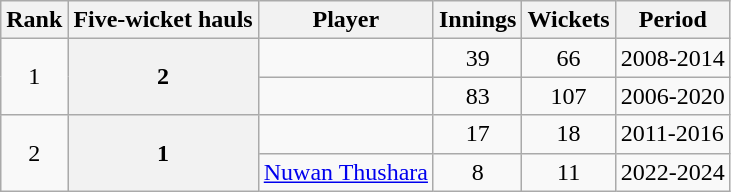<table class="wikitable plainrowheaders sortable">
<tr>
<th scope=col>Rank</th>
<th scope=col>Five-wicket hauls</th>
<th scope=col>Player</th>
<th scope=col>Innings</th>
<th scope=col>Wickets</th>
<th scope=col>Period</th>
</tr>
<tr>
<td align=center rowspan=2>1</td>
<th scope=row style=text-align:center rowspan=2;>2</th>
<td></td>
<td align=center>39</td>
<td align=center>66</td>
<td>2008-2014</td>
</tr>
<tr>
<td> </td>
<td align=center>83</td>
<td align=center>107</td>
<td>2006-2020</td>
</tr>
<tr>
<td rowspan="2" align="center">2</td>
<th rowspan="2" scope="row" style="text-align:center;">1</th>
<td></td>
<td align=center>17</td>
<td align=center>18</td>
<td>2011-2016</td>
</tr>
<tr>
<td align="center"><a href='#'>Nuwan Thushara</a> </td>
<td align="center">8</td>
<td align="center">11</td>
<td>2022-2024</td>
</tr>
</table>
